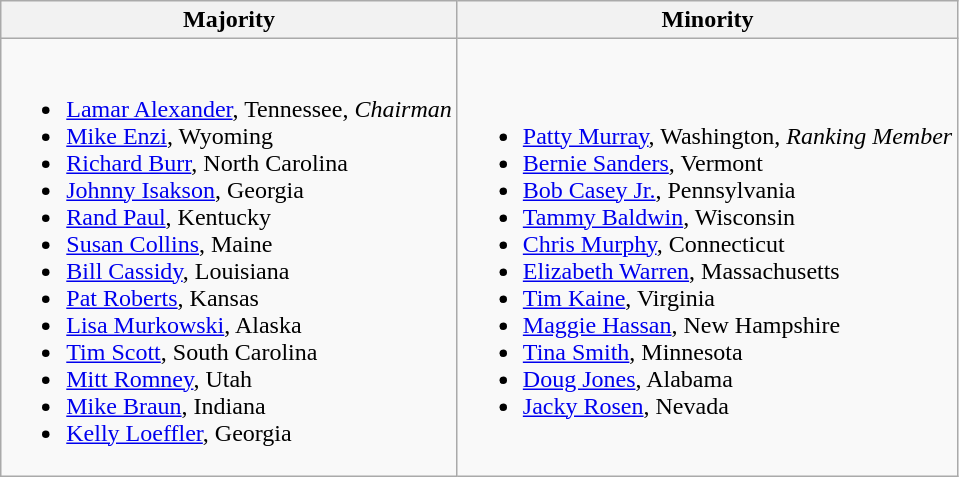<table class=wikitable>
<tr>
<th>Majority</th>
<th>Minority</th>
</tr>
<tr>
<td><br><ul><li><a href='#'>Lamar Alexander</a>, Tennessee, <em>Chairman</em></li><li><a href='#'>Mike Enzi</a>, Wyoming</li><li><a href='#'>Richard Burr</a>, North Carolina</li><li><a href='#'>Johnny Isakson</a>, Georgia </li><li><a href='#'>Rand Paul</a>, Kentucky</li><li><a href='#'>Susan Collins</a>, Maine</li><li><a href='#'>Bill Cassidy</a>, Louisiana</li><li><a href='#'>Pat Roberts</a>, Kansas</li><li><a href='#'>Lisa Murkowski</a>, Alaska</li><li><a href='#'>Tim Scott</a>, South Carolina</li><li><a href='#'>Mitt Romney</a>, Utah</li><li><a href='#'>Mike Braun</a>, Indiana</li><li><a href='#'>Kelly Loeffler</a>, Georgia </li></ul></td>
<td><br><ul><li><a href='#'>Patty Murray</a>, Washington, <em>Ranking Member</em></li><li><span><a href='#'>Bernie Sanders</a>, Vermont</span></li><li><a href='#'>Bob Casey Jr.</a>, Pennsylvania</li><li><a href='#'>Tammy Baldwin</a>, Wisconsin</li><li><a href='#'>Chris Murphy</a>, Connecticut</li><li><a href='#'>Elizabeth Warren</a>, Massachusetts</li><li><a href='#'>Tim Kaine</a>, Virginia</li><li><a href='#'>Maggie Hassan</a>, New Hampshire</li><li><a href='#'>Tina Smith</a>, Minnesota</li><li><a href='#'>Doug Jones</a>, Alabama</li><li><a href='#'>Jacky Rosen</a>, Nevada</li></ul></td>
</tr>
</table>
